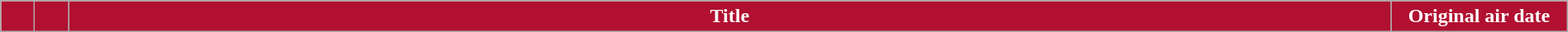<table class=wikitable style="width:100%; background:white">
<tr style="color:white">
<th style="background:#B11030; width:20px"><span></span></th>
<th style="background:#B11030; width:20px"><span></span></th>
<th style="background:#B11030"><span>Title</span></th>
<th style="background:#B11030; width:135px"><span>Original air date</span><br>


















</th>
</tr>
</table>
